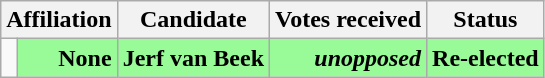<table class="wikitable" style="text-align:right">
<tr>
<th colspan="2">Affiliation</th>
<th>Candidate</th>
<th>Votes received</th>
<th>Status</th>
</tr>
<tr>
<td></td>
<td style="background:palegreen"><strong>None</strong></td>
<td style="background:palegreen"><strong>Jerf van Beek</strong></td>
<td style="background:palegreen"><strong><em>unopposed</em></strong></td>
<td style="background:palegreen"><strong>Re-elected</strong></td>
</tr>
</table>
